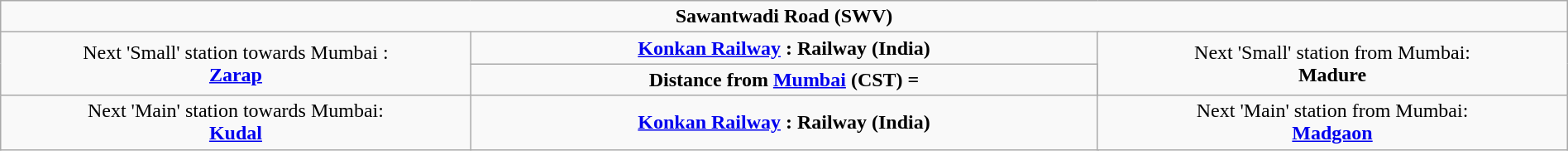<table class="wikitable" style="text-align:center; width:100%;">
<tr>
<td colspan="4"><strong>Sawantwadi Road (SWV)</strong></td>
</tr>
<tr>
<td rowspan="2" style="width:30%;">Next 'Small' station towards Mumbai :<br><strong><a href='#'>Zarap</a></strong></td>
<td colspan="2" style="width:40%;"><strong><a href='#'>Konkan Railway</a> : Railway (India)</strong></td>
<td rowspan="2" style="width:30%;">Next 'Small' station from Mumbai:<br><strong>Madure</strong></td>
</tr>
<tr>
<td><strong>Distance from <a href='#'>Mumbai</a> (CST) = </strong></td>
</tr>
<tr>
<td rowspan="2" style="width:30%;">Next 'Main' station towards Mumbai:<br><strong><a href='#'>Kudal</a></strong></td>
<td colspan="2" style="width:40%;"><strong><a href='#'>Konkan Railway</a> : Railway (India)</strong></td>
<td rowspan="2" style="width:30%;">Next 'Main' station from Mumbai:<br><strong><a href='#'>Madgaon</a></strong></td>
</tr>
</table>
